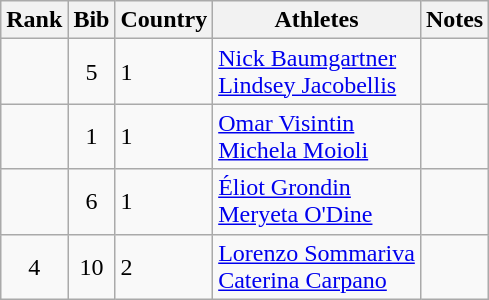<table class="wikitable" style="text-align:center;">
<tr>
<th>Rank</th>
<th>Bib</th>
<th>Country</th>
<th>Athletes</th>
<th>Notes</th>
</tr>
<tr>
<td></td>
<td>5</td>
<td align=left> 1</td>
<td align=left><a href='#'>Nick Baumgartner</a><br><a href='#'>Lindsey Jacobellis</a></td>
<td></td>
</tr>
<tr>
<td></td>
<td>1</td>
<td align=left> 1</td>
<td align=left><a href='#'>Omar Visintin</a><br><a href='#'>Michela Moioli</a></td>
<td></td>
</tr>
<tr>
<td></td>
<td>6</td>
<td align=left> 1</td>
<td align=left><a href='#'>Éliot Grondin</a><br><a href='#'>Meryeta O'Dine</a></td>
<td></td>
</tr>
<tr>
<td>4</td>
<td>10</td>
<td align=left> 2</td>
<td align=left><a href='#'>Lorenzo Sommariva</a><br><a href='#'>Caterina Carpano</a></td>
<td></td>
</tr>
</table>
